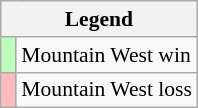<table class="wikitable" style="font-size:90%">
<tr>
<th colspan="2">Legend</th>
</tr>
<tr>
<td style="background:#bfb;"> </td>
<td>Mountain West win</td>
</tr>
<tr>
<td style="background:#fbb;"> </td>
<td>Mountain West loss</td>
</tr>
</table>
